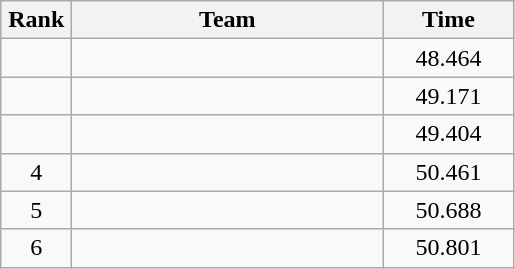<table class=wikitable style="text-align:center">
<tr>
<th width=40>Rank</th>
<th width=200>Team</th>
<th width=80>Time</th>
</tr>
<tr>
<td></td>
<td align=left></td>
<td>48.464</td>
</tr>
<tr>
<td></td>
<td align=left></td>
<td>49.171</td>
</tr>
<tr>
<td></td>
<td align=left></td>
<td>49.404</td>
</tr>
<tr>
<td>4</td>
<td align=left></td>
<td>50.461</td>
</tr>
<tr>
<td>5</td>
<td align=left></td>
<td>50.688</td>
</tr>
<tr>
<td>6</td>
<td align=left></td>
<td>50.801</td>
</tr>
</table>
